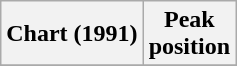<table class="wikitable sortable plainrowheaders">
<tr>
<th>Chart (1991)</th>
<th>Peak<br>position</th>
</tr>
<tr>
</tr>
</table>
